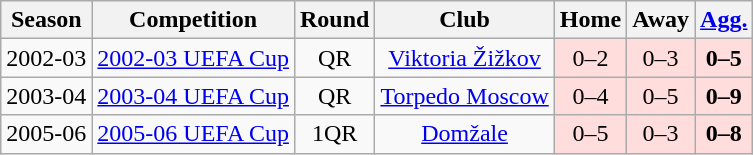<table class="wikitable" style="text-align:center">
<tr>
<th>Season</th>
<th>Competition</th>
<th>Round</th>
<th>Club</th>
<th>Home</th>
<th>Away</th>
<th><a href='#'>Agg.</a></th>
</tr>
<tr>
<td>2002-03</td>
<td><a href='#'>2002-03 UEFA Cup</a></td>
<td>QR</td>
<td> <a href='#'>Viktoria Žižkov</a></td>
<td bgcolor="#fdd">0–2</td>
<td bgcolor="#fdd">0–3</td>
<td bgcolor="#fdd"><strong>0–5</strong></td>
</tr>
<tr>
<td>2003-04</td>
<td><a href='#'>2003-04 UEFA Cup</a></td>
<td>QR</td>
<td> <a href='#'>Torpedo Moscow</a></td>
<td bgcolor="#fdd">0–4</td>
<td bgcolor="#fdd">0–5</td>
<td bgcolor="#fdd"><strong>0–9</strong></td>
</tr>
<tr>
<td>2005-06</td>
<td><a href='#'>2005-06 UEFA Cup</a></td>
<td>1QR</td>
<td> <a href='#'>Domžale</a></td>
<td bgcolor="#fdd">0–5</td>
<td bgcolor="#fdd">0–3</td>
<td bgcolor="#fdd"><strong>0–8</strong></td>
</tr>
</table>
